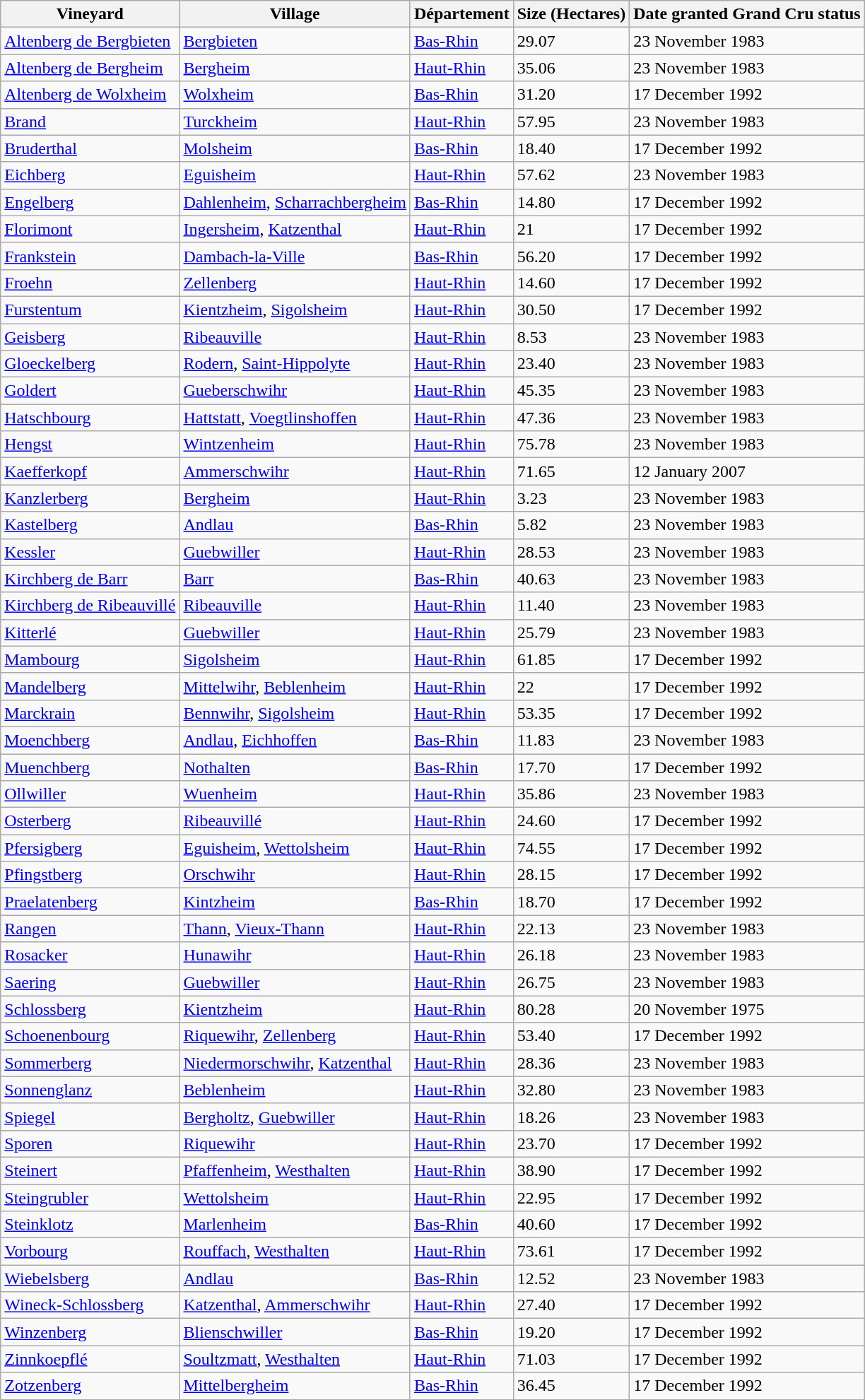<table class="wikitable sortable">
<tr>
<th>Vineyard</th>
<th>Village</th>
<th>Département</th>
<th>Size (Hectares)</th>
<th>Date granted Grand Cru status</th>
</tr>
<tr>
<td><a href='#'>Altenberg de Bergbieten</a></td>
<td><a href='#'>Bergbieten</a></td>
<td><a href='#'>Bas-Rhin</a></td>
<td>29.07</td>
<td>23 November 1983</td>
</tr>
<tr>
<td><a href='#'>Altenberg de Bergheim</a></td>
<td><a href='#'>Bergheim</a></td>
<td><a href='#'>Haut-Rhin</a></td>
<td>35.06</td>
<td>23 November 1983</td>
</tr>
<tr>
<td><a href='#'>Altenberg de Wolxheim</a></td>
<td><a href='#'>Wolxheim</a></td>
<td><a href='#'>Bas-Rhin</a></td>
<td>31.20</td>
<td>17 December 1992</td>
</tr>
<tr>
<td><a href='#'>Brand</a></td>
<td><a href='#'>Turckheim</a></td>
<td><a href='#'>Haut-Rhin</a></td>
<td>57.95</td>
<td>23 November 1983</td>
</tr>
<tr>
<td><a href='#'>Bruderthal</a></td>
<td><a href='#'>Molsheim</a></td>
<td><a href='#'>Bas-Rhin</a></td>
<td>18.40</td>
<td>17 December 1992</td>
</tr>
<tr>
<td><a href='#'>Eichberg</a></td>
<td><a href='#'>Eguisheim</a></td>
<td><a href='#'>Haut-Rhin</a></td>
<td>57.62</td>
<td>23 November 1983</td>
</tr>
<tr>
<td><a href='#'>Engelberg</a></td>
<td><a href='#'>Dahlenheim</a>, <a href='#'>Scharrachbergheim</a></td>
<td><a href='#'>Bas-Rhin</a></td>
<td>14.80</td>
<td>17 December 1992</td>
</tr>
<tr>
<td><a href='#'>Florimont</a></td>
<td><a href='#'>Ingersheim</a>, <a href='#'>Katzenthal</a></td>
<td><a href='#'>Haut-Rhin</a></td>
<td>21</td>
<td>17 December 1992</td>
</tr>
<tr>
<td><a href='#'>Frankstein</a></td>
<td><a href='#'>Dambach-la-Ville</a></td>
<td><a href='#'>Bas-Rhin</a></td>
<td>56.20</td>
<td>17 December 1992</td>
</tr>
<tr>
<td><a href='#'>Froehn</a></td>
<td><a href='#'>Zellenberg</a></td>
<td><a href='#'>Haut-Rhin</a></td>
<td>14.60</td>
<td>17 December 1992</td>
</tr>
<tr>
<td><a href='#'>Furstentum</a></td>
<td><a href='#'>Kientzheim</a>, <a href='#'>Sigolsheim</a></td>
<td><a href='#'>Haut-Rhin</a></td>
<td>30.50</td>
<td>17 December 1992</td>
</tr>
<tr>
<td><a href='#'>Geisberg</a></td>
<td><a href='#'>Ribeauville</a></td>
<td><a href='#'>Haut-Rhin</a></td>
<td>8.53</td>
<td>23 November 1983</td>
</tr>
<tr>
<td><a href='#'>Gloeckelberg</a></td>
<td><a href='#'>Rodern</a>, <a href='#'>Saint-Hippolyte</a></td>
<td><a href='#'>Haut-Rhin</a></td>
<td>23.40</td>
<td>23 November 1983</td>
</tr>
<tr>
<td><a href='#'>Goldert</a></td>
<td><a href='#'>Gueberschwihr</a></td>
<td><a href='#'>Haut-Rhin</a></td>
<td>45.35</td>
<td>23 November 1983</td>
</tr>
<tr>
<td><a href='#'>Hatschbourg</a></td>
<td><a href='#'>Hattstatt</a>, <a href='#'>Voegtlinshoffen</a></td>
<td><a href='#'>Haut-Rhin</a></td>
<td>47.36</td>
<td>23 November 1983</td>
</tr>
<tr>
<td><a href='#'>Hengst</a></td>
<td><a href='#'>Wintzenheim</a></td>
<td><a href='#'>Haut-Rhin</a></td>
<td>75.78</td>
<td>23 November 1983</td>
</tr>
<tr>
<td><a href='#'>Kaefferkopf</a></td>
<td><a href='#'>Ammerschwihr</a></td>
<td><a href='#'>Haut-Rhin</a></td>
<td>71.65</td>
<td>12 January 2007</td>
</tr>
<tr>
<td><a href='#'>Kanzlerberg</a></td>
<td><a href='#'>Bergheim</a></td>
<td><a href='#'>Haut-Rhin</a></td>
<td>3.23</td>
<td>23 November 1983</td>
</tr>
<tr>
<td><a href='#'>Kastelberg</a></td>
<td><a href='#'>Andlau</a></td>
<td><a href='#'>Bas-Rhin</a></td>
<td>5.82</td>
<td>23 November 1983</td>
</tr>
<tr>
<td><a href='#'>Kessler</a></td>
<td><a href='#'>Guebwiller</a></td>
<td><a href='#'>Haut-Rhin</a></td>
<td>28.53</td>
<td>23 November 1983</td>
</tr>
<tr>
<td><a href='#'>Kirchberg de Barr</a></td>
<td><a href='#'>Barr</a></td>
<td><a href='#'>Bas-Rhin</a></td>
<td>40.63</td>
<td>23 November 1983</td>
</tr>
<tr>
<td><a href='#'>Kirchberg de Ribeauvillé</a></td>
<td><a href='#'>Ribeauville</a></td>
<td><a href='#'>Haut-Rhin</a></td>
<td>11.40</td>
<td>23 November 1983</td>
</tr>
<tr>
<td><a href='#'>Kitterlé</a></td>
<td><a href='#'>Guebwiller</a></td>
<td><a href='#'>Haut-Rhin</a></td>
<td>25.79</td>
<td>23 November 1983</td>
</tr>
<tr>
<td><a href='#'>Mambourg</a></td>
<td><a href='#'>Sigolsheim</a></td>
<td><a href='#'>Haut-Rhin</a></td>
<td>61.85</td>
<td>17 December 1992</td>
</tr>
<tr>
<td><a href='#'>Mandelberg</a></td>
<td><a href='#'>Mittelwihr</a>, <a href='#'>Beblenheim</a></td>
<td><a href='#'>Haut-Rhin</a></td>
<td>22</td>
<td>17 December 1992</td>
</tr>
<tr>
<td><a href='#'>Marckrain</a></td>
<td><a href='#'>Bennwihr</a>, <a href='#'>Sigolsheim</a></td>
<td><a href='#'>Haut-Rhin</a></td>
<td>53.35</td>
<td>17 December 1992</td>
</tr>
<tr>
<td><a href='#'>Moenchberg</a></td>
<td><a href='#'>Andlau</a>, <a href='#'>Eichhoffen</a></td>
<td><a href='#'>Bas-Rhin</a></td>
<td>11.83</td>
<td>23 November 1983</td>
</tr>
<tr>
<td><a href='#'>Muenchberg</a></td>
<td><a href='#'>Nothalten</a></td>
<td><a href='#'>Bas-Rhin</a></td>
<td>17.70</td>
<td>17 December 1992</td>
</tr>
<tr>
<td><a href='#'>Ollwiller</a></td>
<td><a href='#'>Wuenheim</a></td>
<td><a href='#'>Haut-Rhin</a></td>
<td>35.86</td>
<td>23 November 1983</td>
</tr>
<tr>
<td><a href='#'>Osterberg</a></td>
<td><a href='#'>Ribeauvillé</a></td>
<td><a href='#'>Haut-Rhin</a></td>
<td>24.60</td>
<td>17 December 1992</td>
</tr>
<tr>
<td><a href='#'>Pfersigberg</a></td>
<td><a href='#'>Eguisheim</a>, <a href='#'>Wettolsheim</a></td>
<td><a href='#'>Haut-Rhin</a></td>
<td>74.55</td>
<td>17 December 1992</td>
</tr>
<tr>
<td><a href='#'>Pfingstberg</a></td>
<td><a href='#'>Orschwihr</a></td>
<td><a href='#'>Haut-Rhin</a></td>
<td>28.15</td>
<td>17 December 1992</td>
</tr>
<tr>
<td><a href='#'>Praelatenberg</a></td>
<td><a href='#'>Kintzheim</a></td>
<td><a href='#'>Bas-Rhin</a></td>
<td>18.70</td>
<td>17 December 1992</td>
</tr>
<tr>
<td><a href='#'>Rangen</a></td>
<td><a href='#'>Thann</a>, <a href='#'>Vieux-Thann</a></td>
<td><a href='#'>Haut-Rhin</a></td>
<td>22.13</td>
<td>23 November 1983</td>
</tr>
<tr>
<td><a href='#'>Rosacker</a></td>
<td><a href='#'>Hunawihr</a></td>
<td><a href='#'>Haut-Rhin</a></td>
<td>26.18</td>
<td>23 November 1983</td>
</tr>
<tr>
<td><a href='#'>Saering</a></td>
<td><a href='#'>Guebwiller</a></td>
<td><a href='#'>Haut-Rhin</a></td>
<td>26.75</td>
<td>23 November 1983</td>
</tr>
<tr>
<td><a href='#'>Schlossberg</a></td>
<td><a href='#'>Kientzheim</a></td>
<td><a href='#'>Haut-Rhin</a></td>
<td>80.28</td>
<td>20 November 1975</td>
</tr>
<tr>
<td><a href='#'>Schoenenbourg</a></td>
<td><a href='#'>Riquewihr</a>, <a href='#'>Zellenberg</a></td>
<td><a href='#'>Haut-Rhin</a></td>
<td>53.40</td>
<td>17 December 1992</td>
</tr>
<tr>
<td><a href='#'>Sommerberg</a></td>
<td><a href='#'>Niedermorschwihr</a>, <a href='#'>Katzenthal</a></td>
<td><a href='#'>Haut-Rhin</a></td>
<td>28.36</td>
<td>23 November 1983</td>
</tr>
<tr>
<td><a href='#'>Sonnenglanz</a></td>
<td><a href='#'>Beblenheim</a></td>
<td><a href='#'>Haut-Rhin</a></td>
<td>32.80</td>
<td>23 November 1983</td>
</tr>
<tr>
<td><a href='#'>Spiegel</a></td>
<td><a href='#'>Bergholtz</a>, <a href='#'>Guebwiller</a></td>
<td><a href='#'>Haut-Rhin</a></td>
<td>18.26</td>
<td>23 November 1983</td>
</tr>
<tr>
<td><a href='#'>Sporen</a></td>
<td><a href='#'>Riquewihr</a></td>
<td><a href='#'>Haut-Rhin</a></td>
<td>23.70</td>
<td>17 December 1992</td>
</tr>
<tr>
<td><a href='#'>Steinert</a></td>
<td><a href='#'>Pfaffenheim</a>, <a href='#'>Westhalten</a></td>
<td><a href='#'>Haut-Rhin</a></td>
<td>38.90</td>
<td>17 December 1992</td>
</tr>
<tr>
<td><a href='#'>Steingrubler</a></td>
<td><a href='#'>Wettolsheim</a></td>
<td><a href='#'>Haut-Rhin</a></td>
<td>22.95</td>
<td>17 December 1992</td>
</tr>
<tr>
<td><a href='#'>Steinklotz</a></td>
<td><a href='#'>Marlenheim</a></td>
<td><a href='#'>Bas-Rhin</a></td>
<td>40.60</td>
<td>17 December 1992</td>
</tr>
<tr>
<td><a href='#'>Vorbourg</a></td>
<td><a href='#'>Rouffach</a>, <a href='#'>Westhalten</a></td>
<td><a href='#'>Haut-Rhin</a></td>
<td>73.61</td>
<td>17 December 1992</td>
</tr>
<tr>
<td><a href='#'>Wiebelsberg</a></td>
<td><a href='#'>Andlau</a></td>
<td><a href='#'>Bas-Rhin</a></td>
<td>12.52</td>
<td>23 November 1983</td>
</tr>
<tr>
<td><a href='#'>Wineck-Schlossberg</a></td>
<td><a href='#'>Katzenthal</a>, <a href='#'>Ammerschwihr</a></td>
<td><a href='#'>Haut-Rhin</a></td>
<td>27.40</td>
<td>17 December 1992</td>
</tr>
<tr>
<td><a href='#'>Winzenberg</a></td>
<td><a href='#'>Blienschwiller</a></td>
<td><a href='#'>Bas-Rhin</a></td>
<td>19.20</td>
<td>17 December 1992</td>
</tr>
<tr>
<td><a href='#'>Zinnkoepflé</a></td>
<td><a href='#'>Soultzmatt</a>, <a href='#'>Westhalten</a></td>
<td><a href='#'>Haut-Rhin</a></td>
<td>71.03</td>
<td>17 December 1992</td>
</tr>
<tr>
<td><a href='#'>Zotzenberg</a></td>
<td><a href='#'>Mittelbergheim</a></td>
<td><a href='#'>Bas-Rhin</a></td>
<td>36.45</td>
<td>17 December 1992</td>
</tr>
</table>
